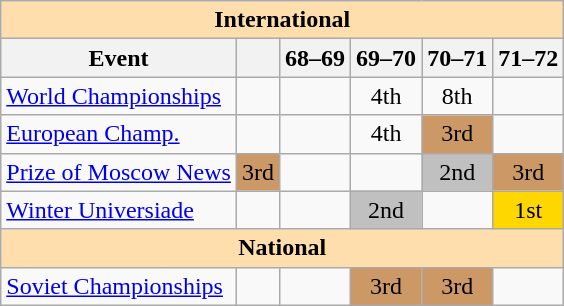<table class="wikitable" style="text-align:center">
<tr>
<th style="background-color: #ffdead; " colspan=6 align=center>International</th>
</tr>
<tr>
<th>Event</th>
<th></th>
<th>68–69</th>
<th>69–70</th>
<th>70–71</th>
<th>71–72</th>
</tr>
<tr>
<td align=left><a href='#'>World Championships</a></td>
<td></td>
<td></td>
<td>4th</td>
<td>8th</td>
<td></td>
</tr>
<tr>
<td align=left><a href='#'>European Champ.</a></td>
<td></td>
<td></td>
<td>4th</td>
<td bgcolor=cc9966>3rd</td>
<td></td>
</tr>
<tr>
<td align=left><a href='#'>Prize of Moscow News</a></td>
<td bgcolor=cc9966>3rd</td>
<td></td>
<td></td>
<td bgcolor=silver>2nd</td>
<td bgcolor=cc9966>3rd</td>
</tr>
<tr>
<td align=left><a href='#'>Winter Universiade</a></td>
<td></td>
<td></td>
<td bgcolor=silver>2nd</td>
<td></td>
<td bgcolor=gold>1st</td>
</tr>
<tr>
<th style="background-color: #ffdead; " colspan=6 align=center>National</th>
</tr>
<tr>
<td align=left><a href='#'>Soviet Championships</a></td>
<td></td>
<td></td>
<td bgcolor=cc9966>3rd</td>
<td bgcolor=cc9966>3rd</td>
<td></td>
</tr>
</table>
